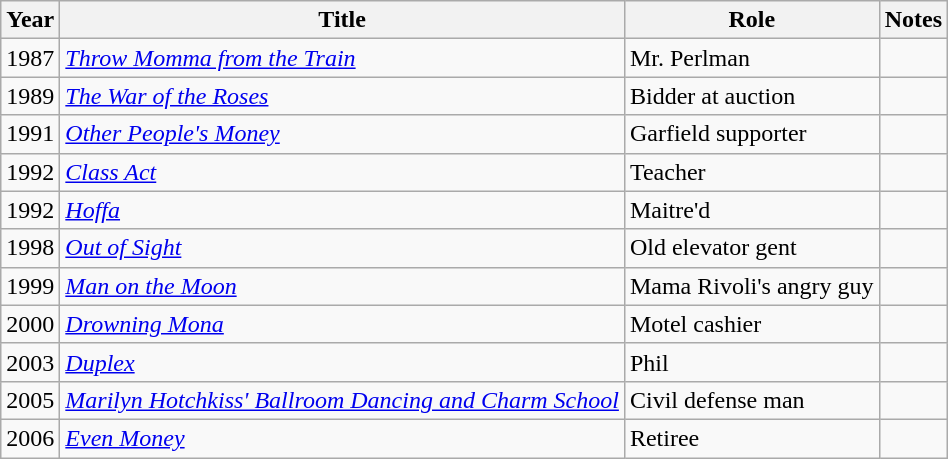<table class="wikitable">
<tr>
<th>Year</th>
<th>Title</th>
<th>Role</th>
<th>Notes</th>
</tr>
<tr>
<td>1987</td>
<td><em><a href='#'>Throw Momma from the Train</a></em></td>
<td>Mr. Perlman</td>
<td></td>
</tr>
<tr>
<td>1989</td>
<td><em><a href='#'>The War of the Roses</a></em></td>
<td>Bidder at auction</td>
<td></td>
</tr>
<tr>
<td>1991</td>
<td><em><a href='#'>Other People's Money</a></em></td>
<td>Garfield supporter</td>
<td></td>
</tr>
<tr>
<td>1992</td>
<td><em><a href='#'>Class Act</a></em></td>
<td>Teacher</td>
<td></td>
</tr>
<tr>
<td>1992</td>
<td><em><a href='#'>Hoffa</a></em></td>
<td>Maitre'd</td>
<td></td>
</tr>
<tr>
<td>1998</td>
<td><em><a href='#'>Out of Sight</a></em></td>
<td>Old elevator gent</td>
<td></td>
</tr>
<tr>
<td>1999</td>
<td><em><a href='#'>Man on the Moon</a></em></td>
<td>Mama Rivoli's angry guy</td>
<td></td>
</tr>
<tr>
<td>2000</td>
<td><em><a href='#'>Drowning Mona</a></em></td>
<td>Motel cashier</td>
<td></td>
</tr>
<tr>
<td>2003</td>
<td><em><a href='#'>Duplex</a></em></td>
<td>Phil</td>
<td></td>
</tr>
<tr>
<td>2005</td>
<td><em><a href='#'>Marilyn Hotchkiss' Ballroom Dancing and Charm School</a></em></td>
<td>Civil defense man</td>
<td></td>
</tr>
<tr>
<td>2006</td>
<td><em><a href='#'>Even Money</a></em></td>
<td>Retiree</td>
<td></td>
</tr>
</table>
